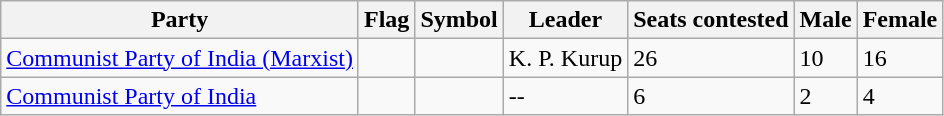<table class="wikitable collapsible">
<tr>
<th>Party</th>
<th>Flag</th>
<th>Symbol</th>
<th>Leader</th>
<th>Seats contested</th>
<th>Male</th>
<th>Female</th>
</tr>
<tr>
<td><a href='#'>Communist Party of India (Marxist)</a></td>
<td></td>
<td></td>
<td>K. P. Kurup</td>
<td>26</td>
<td>10</td>
<td>16</td>
</tr>
<tr>
<td><a href='#'>Communist Party of India</a></td>
<td></td>
<td></td>
<td>--</td>
<td>6</td>
<td>2</td>
<td>4</td>
</tr>
</table>
